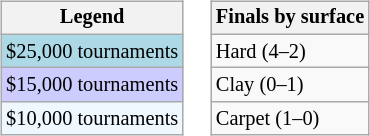<table>
<tr valign=top>
<td><br><table class=wikitable style="font-size:85%">
<tr>
<th>Legend</th>
</tr>
<tr style="background:lightblue;">
<td>$25,000 tournaments</td>
</tr>
<tr style="background:#ccccff;">
<td>$15,000 tournaments</td>
</tr>
<tr style="background:#f0f8ff;">
<td>$10,000 tournaments</td>
</tr>
</table>
</td>
<td><br><table class=wikitable style="font-size:85%">
<tr>
<th>Finals by surface</th>
</tr>
<tr>
<td>Hard (4–2)</td>
</tr>
<tr>
<td>Clay (0–1)</td>
</tr>
<tr>
<td>Carpet (1–0)</td>
</tr>
</table>
</td>
</tr>
</table>
